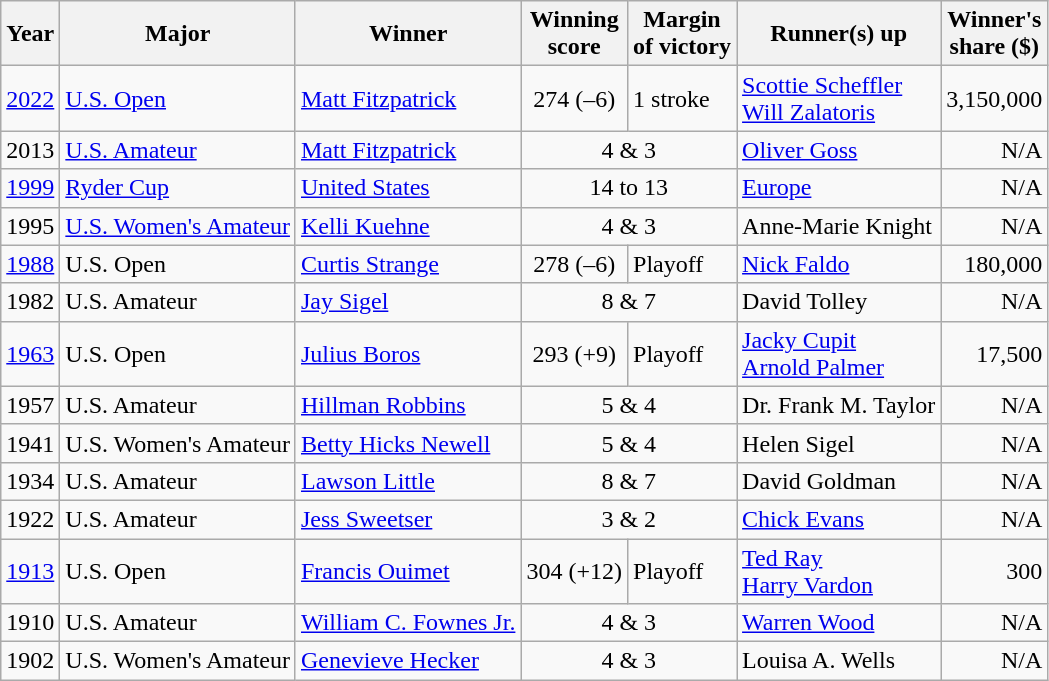<table class="sortable wikitable">
<tr>
<th>Year</th>
<th>Major</th>
<th>Winner</th>
<th>Winning<br>score</th>
<th>Margin<br>of victory</th>
<th>Runner(s) up</th>
<th>Winner's<br>share ($)</th>
</tr>
<tr>
<td><a href='#'>2022</a></td>
<td><a href='#'>U.S. Open</a> </td>
<td> <a href='#'>Matt Fitzpatrick</a></td>
<td align=center>274 (–6)</td>
<td>1 stroke</td>
<td> <a href='#'>Scottie Scheffler</a><br> <a href='#'>Will Zalatoris</a></td>
<td align=right>3,150,000</td>
</tr>
<tr>
<td>2013</td>
<td><a href='#'>U.S. Amateur</a> </td>
<td> <a href='#'>Matt Fitzpatrick</a></td>
<td colspan="2" align="center">4 & 3</td>
<td> <a href='#'>Oliver Goss</a></td>
<td align=right>N/A</td>
</tr>
<tr>
<td><a href='#'>1999</a></td>
<td><a href='#'>Ryder Cup</a> </td>
<td> <a href='#'>United States</a></td>
<td colspan="2" align="center">14 to 13</td>
<td> <a href='#'>Europe</a></td>
<td align=right>N/A</td>
</tr>
<tr>
<td>1995</td>
<td><a href='#'>U.S. Women's Amateur</a> </td>
<td> <a href='#'>Kelli Kuehne</a></td>
<td colspan="2" align="center">4 & 3</td>
<td> Anne-Marie Knight</td>
<td align=right>N/A</td>
</tr>
<tr>
<td><a href='#'>1988</a></td>
<td>U.S. Open </td>
<td> <a href='#'>Curtis Strange</a></td>
<td align=center>278 (–6)</td>
<td>Playoff</td>
<td> <a href='#'>Nick Faldo</a></td>
<td align=right>180,000</td>
</tr>
<tr>
<td>1982</td>
<td>U.S. Amateur </td>
<td> <a href='#'>Jay Sigel</a></td>
<td colspan="2" align="center">8 & 7</td>
<td> David Tolley</td>
<td align=right>N/A</td>
</tr>
<tr>
<td><a href='#'>1963</a></td>
<td>U.S. Open </td>
<td> <a href='#'>Julius Boros</a></td>
<td align=center>293 (+9)</td>
<td>Playoff</td>
<td> <a href='#'>Jacky Cupit</a><br> <a href='#'>Arnold Palmer</a></td>
<td align=right>17,500</td>
</tr>
<tr>
<td>1957</td>
<td>U.S. Amateur </td>
<td> <a href='#'>Hillman Robbins</a></td>
<td colspan="2" align="center">5 & 4</td>
<td> Dr. Frank M. Taylor</td>
<td align=right>N/A</td>
</tr>
<tr>
<td>1941</td>
<td>U.S. Women's Amateur </td>
<td> <a href='#'>Betty Hicks Newell</a></td>
<td colspan="2" align="center">5 & 4</td>
<td> Helen Sigel</td>
<td align=right>N/A</td>
</tr>
<tr>
<td>1934</td>
<td>U.S. Amateur </td>
<td> <a href='#'>Lawson Little</a></td>
<td colspan="2" align="center">8 & 7</td>
<td> David Goldman</td>
<td align=right>N/A</td>
</tr>
<tr>
<td>1922</td>
<td>U.S. Amateur </td>
<td> <a href='#'>Jess Sweetser</a></td>
<td colspan="2" align="center">3 & 2</td>
<td> <a href='#'>Chick Evans</a></td>
<td align=right>N/A</td>
</tr>
<tr>
<td><a href='#'>1913</a></td>
<td>U.S. Open </td>
<td> <a href='#'>Francis Ouimet</a></td>
<td align=center>304 (+12)</td>
<td>Playoff</td>
<td> <a href='#'>Ted Ray</a><br> <a href='#'>Harry Vardon</a></td>
<td align=right>300</td>
</tr>
<tr>
<td>1910</td>
<td>U.S. Amateur </td>
<td> <a href='#'>William C. Fownes Jr.</a></td>
<td colspan="2" align="center">4 & 3</td>
<td> <a href='#'>Warren Wood</a></td>
<td align=right>N/A</td>
</tr>
<tr>
<td>1902</td>
<td>U.S. Women's Amateur </td>
<td> <a href='#'>Genevieve Hecker</a></td>
<td colspan="2" align="center">4 & 3</td>
<td> Louisa A. Wells</td>
<td align=right>N/A</td>
</tr>
</table>
